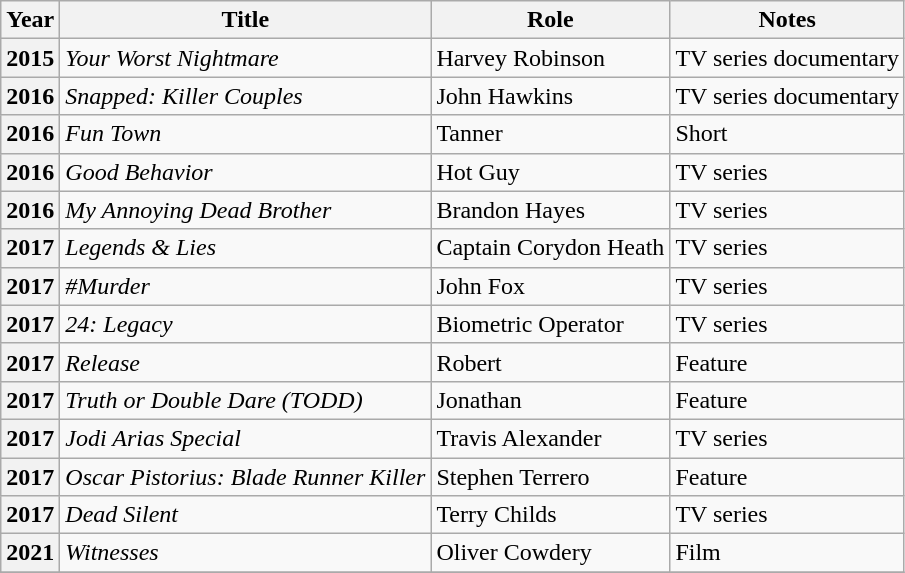<table class="wikitable sortable plainrowheaders">
<tr>
<th scope="col">Year</th>
<th scope="col" class="unsortable">Title</th>
<th scope="col" class="unsortable">Role</th>
<th scope="col" class="unsortable">Notes</th>
</tr>
<tr>
<th scope="row">2015</th>
<td><em>Your Worst Nightmare</em></td>
<td>Harvey Robinson</td>
<td>TV series documentary</td>
</tr>
<tr>
<th scope="row">2016</th>
<td><em>Snapped: Killer Couples</em></td>
<td>John Hawkins</td>
<td>TV series documentary</td>
</tr>
<tr>
<th scope="row">2016</th>
<td><em>Fun Town</em></td>
<td>Tanner</td>
<td>Short</td>
</tr>
<tr>
<th scope="row">2016</th>
<td><em>Good Behavior</em></td>
<td>Hot Guy</td>
<td>TV series</td>
</tr>
<tr>
<th scope="row">2016</th>
<td><em>My Annoying Dead Brother</em></td>
<td>Brandon Hayes</td>
<td>TV series</td>
</tr>
<tr>
<th scope="row">2017</th>
<td><em>Legends & Lies</em></td>
<td>Captain Corydon Heath</td>
<td>TV series</td>
</tr>
<tr>
<th scope="row">2017</th>
<td><em>#Murder</em></td>
<td>John Fox</td>
<td>TV series</td>
</tr>
<tr>
<th scope="row">2017</th>
<td><em>24: Legacy</em></td>
<td>Biometric Operator</td>
<td>TV series</td>
</tr>
<tr>
<th scope="row">2017</th>
<td><em>Release</em></td>
<td>Robert</td>
<td>Feature</td>
</tr>
<tr>
<th scope="row">2017</th>
<td><em>Truth or Double Dare (TODD)</em></td>
<td>Jonathan</td>
<td>Feature</td>
</tr>
<tr>
<th scope="row">2017</th>
<td><em>Jodi Arias Special</em></td>
<td>Travis Alexander</td>
<td>TV series</td>
</tr>
<tr>
<th scope="row">2017</th>
<td><em>Oscar Pistorius: Blade Runner Killer</em></td>
<td>Stephen Terrero</td>
<td>Feature</td>
</tr>
<tr>
<th scope="row">2017</th>
<td><em>Dead Silent</em></td>
<td>Terry Childs</td>
<td>TV series</td>
</tr>
<tr>
<th scope="row">2021</th>
<td><em>Witnesses</em></td>
<td>Oliver Cowdery</td>
<td>Film</td>
</tr>
<tr>
</tr>
</table>
